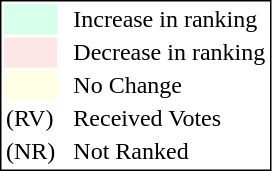<table style="border:1px solid black;">
<tr>
<td style="background:#D8FFEB; width:20px;"></td>
<td> </td>
<td>Increase in ranking</td>
</tr>
<tr>
<td style="background:#FFE6E6; width:20px;"></td>
<td> </td>
<td>Decrease in ranking</td>
</tr>
<tr>
<td style="background:#FFFFE6; width:20px;"></td>
<td> </td>
<td>No Change</td>
</tr>
<tr>
<td>(RV)</td>
<td> </td>
<td>Received Votes</td>
</tr>
<tr>
<td>(NR)</td>
<td> </td>
<td>Not Ranked</td>
</tr>
</table>
